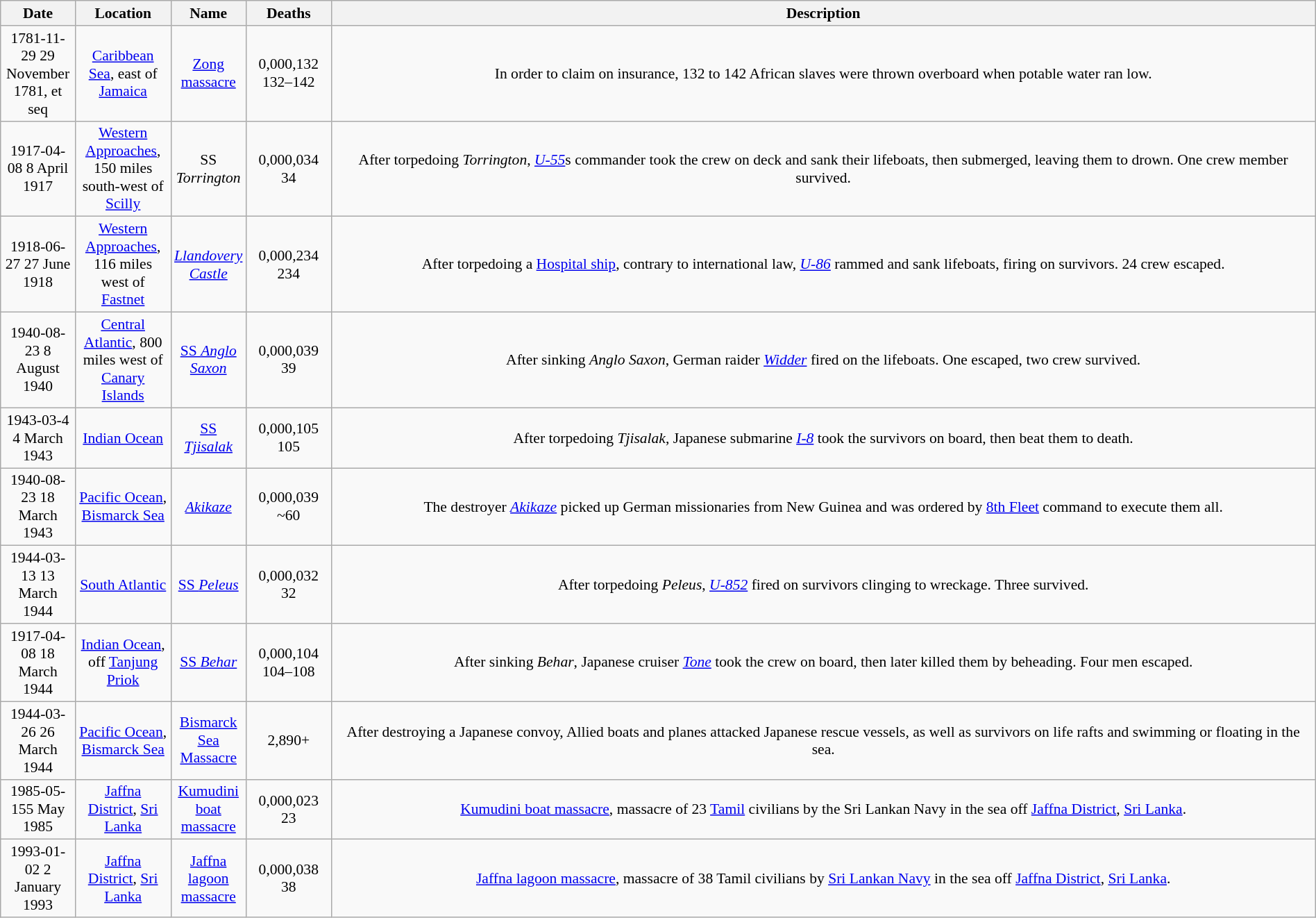<table class="sortable wikitable"  style="width:100%; text-align:center; font-size:90%;">
<tr>
<th style="width:65px;">Date</th>
<th style="width:85px;">Location</th>
<th style="width:50px;">Name</th>
<th style="width:75px;">Deaths</th>
<th class="unsortable">Description</th>
</tr>
<tr>
<td><span>1781-11-29</span> 29 November 1781, et seq</td>
<td><a href='#'>Caribbean Sea</a>, east of <a href='#'>Jamaica</a></td>
<td><a href='#'>Zong massacre</a></td>
<td><span>0,000,132</span> 132–142</td>
<td>In order to claim on insurance, 132 to 142 African slaves were thrown overboard when potable water ran low.</td>
</tr>
<tr>
<td><span>1917-04-08</span> 8 April 1917</td>
<td><a href='#'>Western Approaches</a>, 150 miles south-west of <a href='#'>Scilly</a></td>
<td>SS <em>Torrington</em></td>
<td><span>0,000,034</span> 34</td>
<td>After torpedoing <em>Torrington</em>, <em><a href='#'>U-55</a></em>s commander took the crew on deck and sank their lifeboats, then submerged, leaving them to drown. One crew member survived.</td>
</tr>
<tr>
<td><span>1918-06-27</span> 27 June 1918</td>
<td><a href='#'>Western Approaches</a>, 116 miles west of <a href='#'>Fastnet</a></td>
<td><a href='#'><em>Llandovery Castle</em></a></td>
<td><span>0,000,234</span> 234</td>
<td>After torpedoing a <a href='#'>Hospital ship</a>, contrary to international law,  <em><a href='#'>U-86</a></em> rammed and sank lifeboats, firing on survivors. 24 crew escaped.</td>
</tr>
<tr>
<td><span>1940-08-23</span> 8 August 1940</td>
<td><a href='#'>Central Atlantic</a>, 800 miles west of <a href='#'>Canary Islands</a></td>
<td><a href='#'>SS <em>Anglo Saxon</em></a></td>
<td><span>0,000,039</span> 39</td>
<td>After sinking <em>Anglo Saxon</em>, German raider <a href='#'><em>Widder</em></a> fired on the lifeboats. One escaped, two crew survived.</td>
</tr>
<tr>
<td><span>1943-03-4</span> 4 March 1943</td>
<td><a href='#'>Indian Ocean</a></td>
<td><a href='#'>SS <em>Tjisalak</em></a></td>
<td><span>0,000,105</span> 105</td>
<td>After torpedoing <em>Tjisalak</em>, Japanese submarine <em><a href='#'>I-8</a></em> took the survivors on board, then beat them to death.</td>
</tr>
<tr>
<td><span>1940-08-23</span> 18 March 1943</td>
<td><a href='#'>Pacific Ocean</a>, <a href='#'>Bismarck Sea</a></td>
<td><em><a href='#'>Akikaze</a></em></td>
<td><span>0,000,039</span> ~60</td>
<td>The destroyer <em><a href='#'>Akikaze</a></em> picked up German missionaries from New Guinea and was ordered by <a href='#'>8th Fleet</a> command to execute them all.</td>
</tr>
<tr>
<td><span>1944-03-13</span> 13 March 1944</td>
<td><a href='#'>South Atlantic</a></td>
<td><a href='#'>SS <em>Peleus</em></a></td>
<td><span>0,000,032</span> 32</td>
<td>After torpedoing <em>Peleus</em>, <a href='#'><em>U-852</em></a> fired on survivors clinging to wreckage. Three survived.</td>
</tr>
<tr>
<td><span>1917-04-08</span> 18 March 1944</td>
<td><a href='#'>Indian Ocean</a>, off <a href='#'>Tanjung Priok</a></td>
<td><a href='#'>SS <em>Behar</em></a></td>
<td><span>0,000,104</span> 104–108</td>
<td>After sinking <em>Behar</em>, Japanese cruiser <em><a href='#'>Tone</a></em> took the crew on board,  then later killed them by beheading. Four men escaped.</td>
</tr>
<tr>
<td><span>1944-03-26</span> 26 March 1944</td>
<td><a href='#'>Pacific Ocean</a>, <a href='#'>Bismarck Sea</a></td>
<td><a href='#'>Bismarck Sea Massacre</a></td>
<td>2,890+</td>
<td>After destroying a Japanese convoy, Allied boats and planes attacked Japanese rescue vessels, as well as survivors on life rafts and swimming or floating in the sea.</td>
</tr>
<tr>
<td><span>1985-05-15</span>5 May 1985</td>
<td><a href='#'>Jaffna District</a>, <a href='#'>Sri Lanka</a></td>
<td><a href='#'>Kumudini boat massacre</a></td>
<td><span>0,000,023</span> 23</td>
<td><a href='#'>Kumudini boat massacre</a>, massacre of 23 <a href='#'>Tamil</a> civilians by the Sri Lankan Navy in the sea off <a href='#'>Jaffna District</a>, <a href='#'>Sri Lanka</a>.</td>
</tr>
<tr>
<td><span>1993-01-02</span> 2 January 1993</td>
<td><a href='#'>Jaffna District</a>, <a href='#'>Sri Lanka</a></td>
<td><a href='#'>Jaffna lagoon massacre</a></td>
<td><span>0,000,038</span> 38</td>
<td><a href='#'>Jaffna lagoon massacre</a>, massacre of 38 Tamil civilians by <a href='#'>Sri Lankan Navy</a> in the sea off <a href='#'>Jaffna District</a>, <a href='#'>Sri Lanka</a>.</td>
</tr>
</table>
